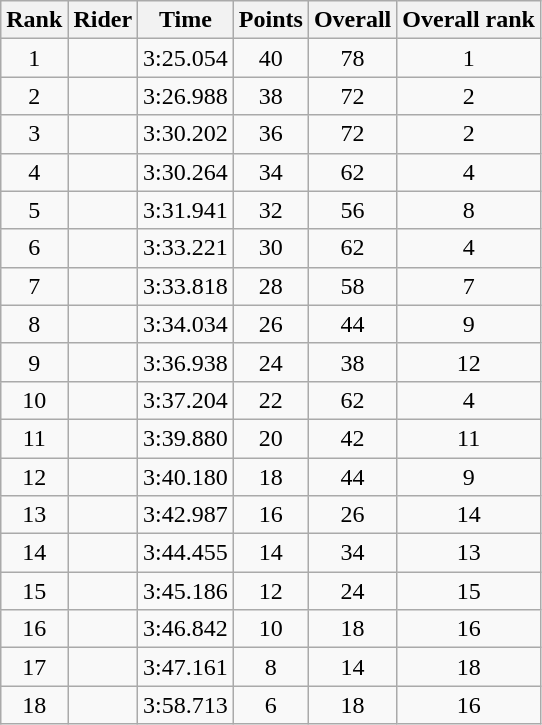<table class="wikitable sortable" style="text-align:center">
<tr>
<th>Rank</th>
<th>Rider</th>
<th>Time</th>
<th>Points</th>
<th>Overall</th>
<th>Overall rank</th>
</tr>
<tr>
<td>1</td>
<td align=left></td>
<td>3:25.054</td>
<td>40</td>
<td>78</td>
<td>1</td>
</tr>
<tr>
<td>2</td>
<td align=left></td>
<td>3:26.988</td>
<td>38</td>
<td>72</td>
<td>2</td>
</tr>
<tr>
<td>3</td>
<td align=left></td>
<td>3:30.202</td>
<td>36</td>
<td>72</td>
<td>2</td>
</tr>
<tr>
<td>4</td>
<td align=left></td>
<td>3:30.264</td>
<td>34</td>
<td>62</td>
<td>4</td>
</tr>
<tr>
<td>5</td>
<td align=left></td>
<td>3:31.941</td>
<td>32</td>
<td>56</td>
<td>8</td>
</tr>
<tr>
<td>6</td>
<td align=left></td>
<td>3:33.221</td>
<td>30</td>
<td>62</td>
<td>4</td>
</tr>
<tr>
<td>7</td>
<td align=left></td>
<td>3:33.818</td>
<td>28</td>
<td>58</td>
<td>7</td>
</tr>
<tr>
<td>8</td>
<td align=left></td>
<td>3:34.034</td>
<td>26</td>
<td>44</td>
<td>9</td>
</tr>
<tr>
<td>9</td>
<td align=left></td>
<td>3:36.938</td>
<td>24</td>
<td>38</td>
<td>12</td>
</tr>
<tr>
<td>10</td>
<td align=left></td>
<td>3:37.204</td>
<td>22</td>
<td>62</td>
<td>4</td>
</tr>
<tr>
<td>11</td>
<td align=left></td>
<td>3:39.880</td>
<td>20</td>
<td>42</td>
<td>11</td>
</tr>
<tr>
<td>12</td>
<td align=left></td>
<td>3:40.180</td>
<td>18</td>
<td>44</td>
<td>9</td>
</tr>
<tr>
<td>13</td>
<td align=left></td>
<td>3:42.987</td>
<td>16</td>
<td>26</td>
<td>14</td>
</tr>
<tr>
<td>14</td>
<td align=left></td>
<td>3:44.455</td>
<td>14</td>
<td>34</td>
<td>13</td>
</tr>
<tr>
<td>15</td>
<td align=left></td>
<td>3:45.186</td>
<td>12</td>
<td>24</td>
<td>15</td>
</tr>
<tr>
<td>16</td>
<td align=left></td>
<td>3:46.842</td>
<td>10</td>
<td>18</td>
<td>16</td>
</tr>
<tr>
<td>17</td>
<td align=left></td>
<td>3:47.161</td>
<td>8</td>
<td>14</td>
<td>18</td>
</tr>
<tr>
<td>18</td>
<td align=left></td>
<td>3:58.713</td>
<td>6</td>
<td>18</td>
<td>16</td>
</tr>
</table>
